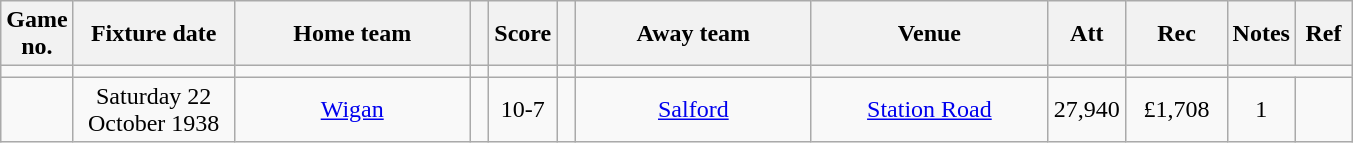<table class="wikitable" style="text-align:center;">
<tr>
<th width=20 abbr="No">Game no.</th>
<th width=100 abbr="Date">Fixture date</th>
<th width=150 abbr="Home team">Home team</th>
<th width=5 abbr="space"></th>
<th width=20 abbr="Score">Score</th>
<th width=5 abbr="space"></th>
<th width=150 abbr="Away team">Away team</th>
<th width=150 abbr="Venue">Venue</th>
<th width=45 abbr="Att">Att</th>
<th width=60 abbr="Rec">Rec</th>
<th width=20 abbr="Notes">Notes</th>
<th width=30 abbr="Ref">Ref</th>
</tr>
<tr>
<td></td>
<td></td>
<td></td>
<td></td>
<td></td>
<td></td>
<td></td>
<td></td>
<td></td>
<td></td>
</tr>
<tr>
<td></td>
<td>Saturday 22 October 1938</td>
<td><a href='#'>Wigan</a></td>
<td></td>
<td>10-7</td>
<td></td>
<td><a href='#'>Salford</a></td>
<td><a href='#'>Station Road</a></td>
<td>27,940</td>
<td>£1,708</td>
<td>1</td>
<td></td>
</tr>
</table>
